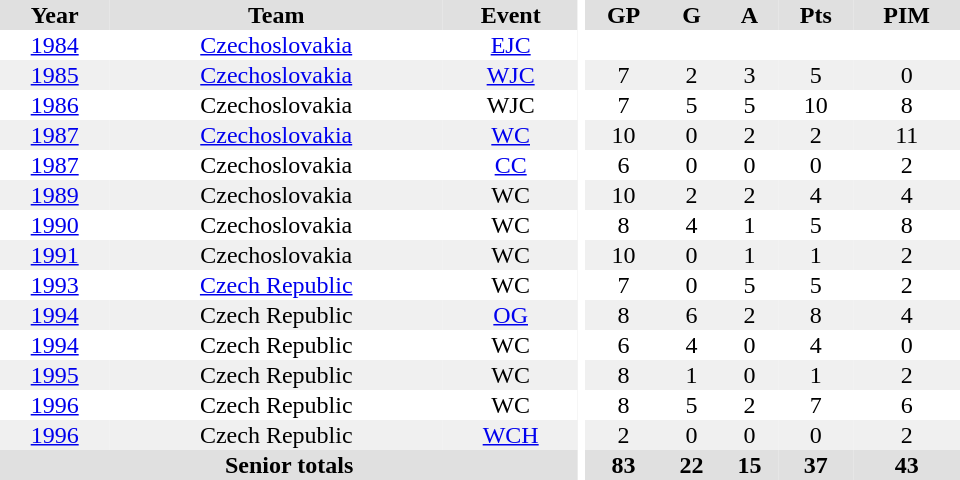<table border="0" cellpadding="1" cellspacing="0" ID="Table3" style="text-align:center; width:40em">
<tr ALIGN="center" bgcolor="#e0e0e0">
<th>Year</th>
<th>Team</th>
<th>Event</th>
<th rowspan="99" bgcolor="#ffffff"></th>
<th>GP</th>
<th>G</th>
<th>A</th>
<th>Pts</th>
<th>PIM</th>
</tr>
<tr>
<td><a href='#'>1984</a></td>
<td><a href='#'>Czechoslovakia</a></td>
<td><a href='#'>EJC</a></td>
<td></td>
<td></td>
<td></td>
<td></td>
<td></td>
</tr>
<tr bgcolor="#f0f0f0">
<td><a href='#'>1985</a></td>
<td><a href='#'>Czechoslovakia</a></td>
<td><a href='#'>WJC</a></td>
<td>7</td>
<td>2</td>
<td>3</td>
<td>5</td>
<td>0</td>
</tr>
<tr>
<td><a href='#'>1986</a></td>
<td>Czechoslovakia</td>
<td>WJC</td>
<td>7</td>
<td>5</td>
<td>5</td>
<td>10</td>
<td>8</td>
</tr>
<tr bgcolor="#f0f0f0">
<td><a href='#'>1987</a></td>
<td><a href='#'>Czechoslovakia</a></td>
<td><a href='#'>WC</a></td>
<td>10</td>
<td>0</td>
<td>2</td>
<td>2</td>
<td>11</td>
</tr>
<tr>
<td><a href='#'>1987</a></td>
<td>Czechoslovakia</td>
<td><a href='#'>CC</a></td>
<td>6</td>
<td>0</td>
<td>0</td>
<td>0</td>
<td>2</td>
</tr>
<tr bgcolor="#f0f0f0">
<td><a href='#'>1989</a></td>
<td>Czechoslovakia</td>
<td>WC</td>
<td>10</td>
<td>2</td>
<td>2</td>
<td>4</td>
<td>4</td>
</tr>
<tr>
<td><a href='#'>1990</a></td>
<td>Czechoslovakia</td>
<td>WC</td>
<td>8</td>
<td>4</td>
<td>1</td>
<td>5</td>
<td>8</td>
</tr>
<tr bgcolor="#f0f0f0">
<td><a href='#'>1991</a></td>
<td>Czechoslovakia</td>
<td>WC</td>
<td>10</td>
<td>0</td>
<td>1</td>
<td>1</td>
<td>2</td>
</tr>
<tr>
<td><a href='#'>1993</a></td>
<td><a href='#'>Czech Republic</a></td>
<td>WC</td>
<td>7</td>
<td>0</td>
<td>5</td>
<td>5</td>
<td>2</td>
</tr>
<tr bgcolor="#f0f0f0">
<td><a href='#'>1994</a></td>
<td>Czech Republic</td>
<td><a href='#'>OG</a></td>
<td>8</td>
<td>6</td>
<td>2</td>
<td>8</td>
<td>4</td>
</tr>
<tr>
<td><a href='#'>1994</a></td>
<td>Czech Republic</td>
<td>WC</td>
<td>6</td>
<td>4</td>
<td>0</td>
<td>4</td>
<td>0</td>
</tr>
<tr bgcolor="#f0f0f0">
<td><a href='#'>1995</a></td>
<td>Czech Republic</td>
<td>WC</td>
<td>8</td>
<td>1</td>
<td>0</td>
<td>1</td>
<td>2</td>
</tr>
<tr>
<td><a href='#'>1996</a></td>
<td>Czech Republic</td>
<td>WC</td>
<td>8</td>
<td>5</td>
<td>2</td>
<td>7</td>
<td>6</td>
</tr>
<tr bgcolor="#f0f0f0">
<td><a href='#'>1996</a></td>
<td>Czech Republic</td>
<td><a href='#'>WCH</a></td>
<td>2</td>
<td>0</td>
<td>0</td>
<td>0</td>
<td>2</td>
</tr>
<tr bgcolor="#e0e0e0">
<th colspan="3">Senior totals</th>
<th>83</th>
<th>22</th>
<th>15</th>
<th>37</th>
<th>43</th>
</tr>
</table>
